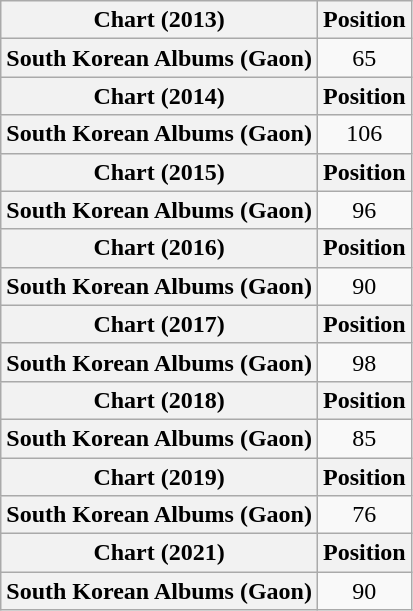<table class="wikitable sortable plainrowheaders" style="text-align:center">
<tr>
<th>Chart (2013)</th>
<th>Position</th>
</tr>
<tr>
<th scope="row">South Korean Albums (Gaon)</th>
<td>65</td>
</tr>
<tr>
<th>Chart (2014)</th>
<th>Position</th>
</tr>
<tr>
<th scope="row">South Korean Albums (Gaon)</th>
<td>106</td>
</tr>
<tr>
<th>Chart (2015)</th>
<th>Position</th>
</tr>
<tr>
<th scope="row">South Korean Albums (Gaon)</th>
<td>96</td>
</tr>
<tr>
<th>Chart (2016)</th>
<th>Position</th>
</tr>
<tr>
<th scope="row">South Korean Albums (Gaon)</th>
<td>90</td>
</tr>
<tr>
<th>Chart (2017)</th>
<th>Position</th>
</tr>
<tr>
<th scope="row">South Korean Albums (Gaon)</th>
<td>98</td>
</tr>
<tr>
<th>Chart (2018)</th>
<th>Position</th>
</tr>
<tr>
<th scope="row">South Korean Albums (Gaon)</th>
<td>85</td>
</tr>
<tr>
<th>Chart (2019)</th>
<th>Position</th>
</tr>
<tr>
<th scope="row">South Korean Albums (Gaon)</th>
<td>76</td>
</tr>
<tr>
<th>Chart (2021)</th>
<th>Position</th>
</tr>
<tr>
<th scope="row">South Korean Albums (Gaon)</th>
<td>90</td>
</tr>
</table>
